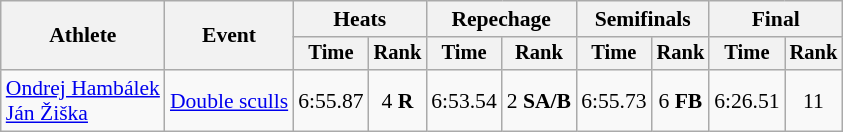<table class="wikitable" style="font-size:90%">
<tr>
<th rowspan="2">Athlete</th>
<th rowspan="2">Event</th>
<th colspan="2">Heats</th>
<th colspan="2">Repechage</th>
<th colspan="2">Semifinals</th>
<th colspan="2">Final</th>
</tr>
<tr style="font-size:95%">
<th>Time</th>
<th>Rank</th>
<th>Time</th>
<th>Rank</th>
<th>Time</th>
<th>Rank</th>
<th>Time</th>
<th>Rank</th>
</tr>
<tr align=center>
<td align=left><a href='#'>Ondrej Hambálek</a><br><a href='#'>Ján Žiška</a></td>
<td align=left><a href='#'>Double sculls</a></td>
<td>6:55.87</td>
<td>4 <strong>R</strong></td>
<td>6:53.54</td>
<td>2 <strong>SA/B</strong></td>
<td>6:55.73</td>
<td>6 <strong>FB</strong></td>
<td>6:26.51</td>
<td>11</td>
</tr>
</table>
